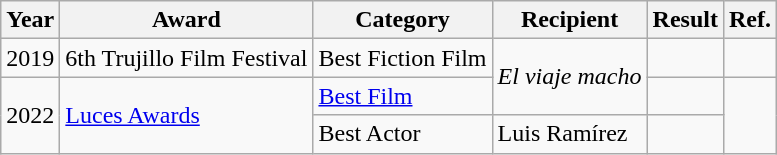<table class="wikitable">
<tr>
<th>Year</th>
<th>Award</th>
<th>Category</th>
<th>Recipient</th>
<th>Result</th>
<th>Ref.</th>
</tr>
<tr>
<td>2019</td>
<td>6th Trujillo Film Festival</td>
<td>Best Fiction Film</td>
<td rowspan="2"><em>El viaje macho</em></td>
<td></td>
<td></td>
</tr>
<tr>
<td rowspan="2">2022</td>
<td rowspan="2"><a href='#'>Luces Awards</a></td>
<td><a href='#'>Best Film</a></td>
<td></td>
<td rowspan="2"></td>
</tr>
<tr>
<td>Best Actor</td>
<td>Luis Ramírez</td>
<td></td>
</tr>
</table>
